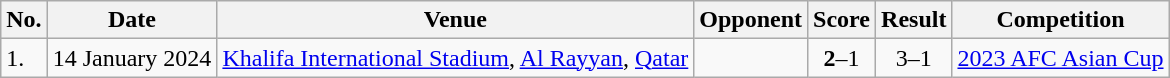<table class="wikitable">
<tr>
<th>No.</th>
<th>Date</th>
<th>Venue</th>
<th>Opponent</th>
<th>Score</th>
<th>Result</th>
<th>Competition</th>
</tr>
<tr>
<td>1.</td>
<td>14 January 2024</td>
<td><a href='#'>Khalifa International Stadium</a>, <a href='#'>Al Rayyan</a>, <a href='#'>Qatar</a></td>
<td></td>
<td align=center><strong>2</strong>–1</td>
<td align=center>3–1</td>
<td><a href='#'>2023 AFC Asian Cup</a></td>
</tr>
</table>
